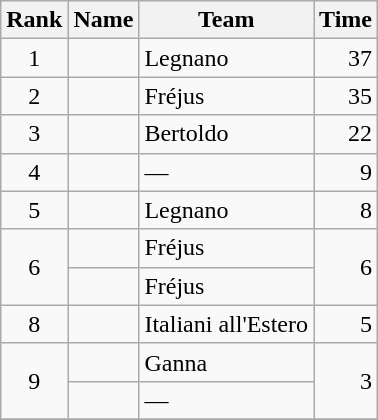<table class="wikitable">
<tr>
<th>Rank</th>
<th>Name</th>
<th>Team</th>
<th>Time</th>
</tr>
<tr>
<td style="text-align:center">1</td>
<td></td>
<td>Legnano</td>
<td align="right">37</td>
</tr>
<tr>
<td style="text-align:center">2</td>
<td> </td>
<td>Fréjus</td>
<td align="right">35</td>
</tr>
<tr>
<td style="text-align:center">3</td>
<td></td>
<td>Bertoldo</td>
<td align="right">22</td>
</tr>
<tr>
<td style="text-align:center">4</td>
<td></td>
<td>—</td>
<td align="right">9</td>
</tr>
<tr>
<td style="text-align:center">5</td>
<td></td>
<td>Legnano</td>
<td align="right">8</td>
</tr>
<tr>
<td style="text-align:center;" rowspan="2">6</td>
<td></td>
<td>Fréjus</td>
<td align="right" rowspan="2">6</td>
</tr>
<tr>
<td></td>
<td>Fréjus</td>
</tr>
<tr>
<td style="text-align:center">8</td>
<td></td>
<td>Italiani all'Estero</td>
<td align="right">5</td>
</tr>
<tr>
<td style="text-align:center;" rowspan="2">9</td>
<td></td>
<td>Ganna</td>
<td align="right" rowspan="2">3</td>
</tr>
<tr>
<td></td>
<td>—</td>
</tr>
<tr>
</tr>
</table>
